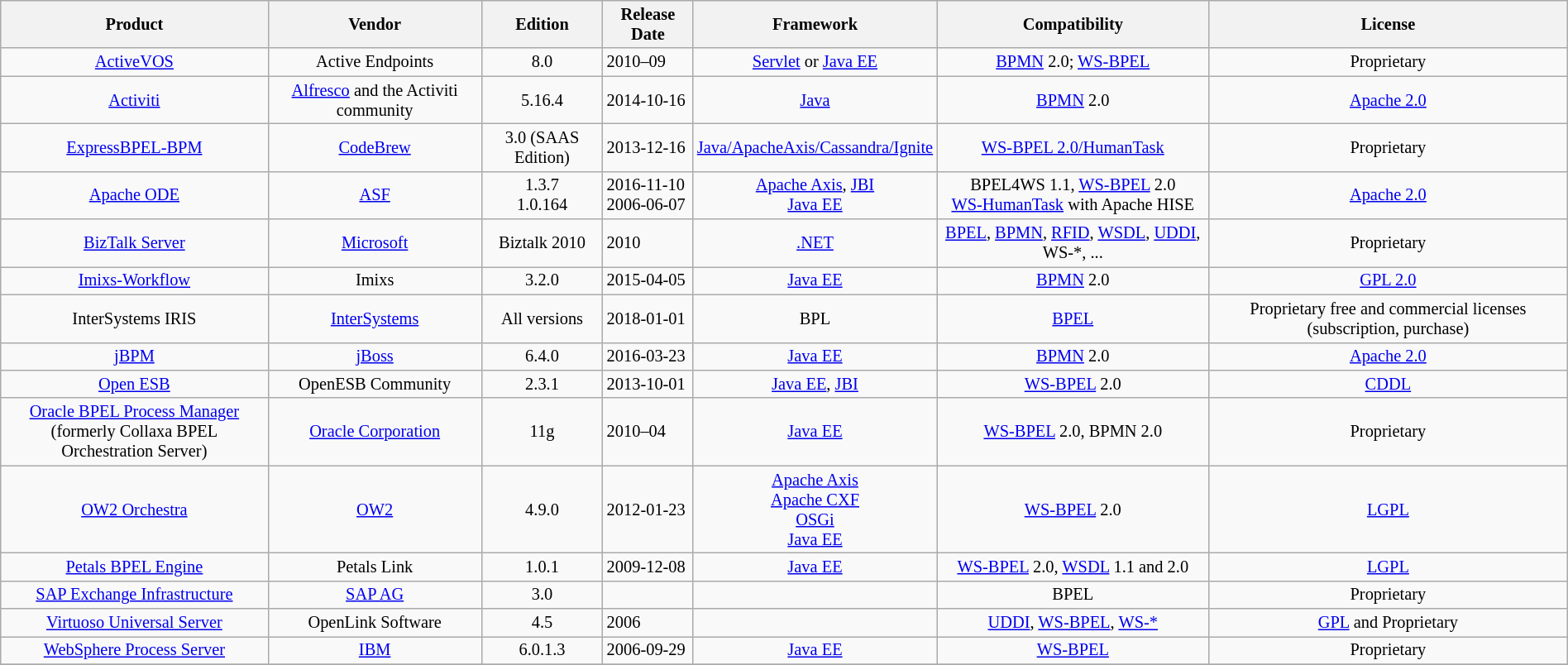<table class="wikitable sortable" style="font-size: 85%; text-align: center; width: 100%;">
<tr>
<th>Product</th>
<th>Vendor</th>
<th>Edition</th>
<th>Release Date</th>
<th>Framework</th>
<th>Compatibility</th>
<th>License</th>
</tr>
<tr>
<td><a href='#'>ActiveVOS</a></td>
<td>Active Endpoints</td>
<td>8.0</td>
<td align="left">2010–09</td>
<td><a href='#'>Servlet</a> or <a href='#'>Java EE</a></td>
<td><a href='#'>BPMN</a> 2.0; <a href='#'>WS-BPEL</a></td>
<td>Proprietary</td>
</tr>
<tr>
<td><a href='#'>Activiti</a></td>
<td><a href='#'>Alfresco</a> and the Activiti community</td>
<td>5.16.4</td>
<td align="left">2014-10-16</td>
<td><a href='#'>Java</a></td>
<td><a href='#'>BPMN</a> 2.0</td>
<td><a href='#'>Apache 2.0</a></td>
</tr>
<tr>
<td><a href='#'>ExpressBPEL-BPM</a></td>
<td><a href='#'>CodeBrew</a></td>
<td>3.0 (SAAS Edition)</td>
<td align="left">2013-12-16</td>
<td><a href='#'>Java/ApacheAxis/Cassandra/Ignite</a></td>
<td><a href='#'>WS-BPEL 2.0/HumanTask</a></td>
<td>Proprietary</td>
</tr>
<tr>
<td><a href='#'>Apache ODE</a><br></td>
<td><a href='#'>ASF</a><br></td>
<td>1.3.7<br>1.0.164</td>
<td align="left">2016-11-10<br>2006-06-07</td>
<td><a href='#'>Apache Axis</a>, <a href='#'>JBI</a><br><a href='#'>Java EE</a></td>
<td>BPEL4WS 1.1, <a href='#'>WS-BPEL</a> 2.0<br> <a href='#'>WS-HumanTask</a> with Apache HISE</td>
<td><a href='#'>Apache 2.0</a></td>
</tr>
<tr>
<td><a href='#'>BizTalk Server</a></td>
<td><a href='#'>Microsoft</a></td>
<td>Biztalk 2010</td>
<td align="left">2010</td>
<td><a href='#'>.NET</a></td>
<td><a href='#'>BPEL</a>, <a href='#'>BPMN</a>, <a href='#'>RFID</a>, <a href='#'>WSDL</a>, <a href='#'>UDDI</a>, WS-*, ...</td>
<td>Proprietary</td>
</tr>
<tr>
<td><a href='#'>Imixs-Workflow</a></td>
<td>Imixs</td>
<td>3.2.0</td>
<td align="left">2015-04-05</td>
<td><a href='#'>Java EE</a></td>
<td><a href='#'>BPMN</a> 2.0</td>
<td><a href='#'>GPL 2.0</a></td>
</tr>
<tr>
<td>InterSystems IRIS</td>
<td><a href='#'>InterSystems</a></td>
<td>All versions</td>
<td align="left">2018-01-01</td>
<td>BPL</td>
<td><a href='#'>BPEL</a></td>
<td>Proprietary free  and commercial licenses (subscription, purchase)</td>
</tr>
<tr>
<td><a href='#'>jBPM</a></td>
<td><a href='#'>jBoss</a></td>
<td>6.4.0</td>
<td align="left">2016-03-23</td>
<td><a href='#'>Java EE</a></td>
<td><a href='#'>BPMN</a> 2.0</td>
<td><a href='#'>Apache 2.0</a></td>
</tr>
<tr>
<td><a href='#'>Open ESB</a></td>
<td>OpenESB Community</td>
<td>2.3.1</td>
<td align="left">2013-10-01</td>
<td><a href='#'>Java EE</a>, <a href='#'>JBI</a></td>
<td><a href='#'>WS-BPEL</a> 2.0</td>
<td><a href='#'>CDDL</a></td>
</tr>
<tr>
<td><a href='#'>Oracle BPEL Process Manager</a><br>(formerly Collaxa BPEL Orchestration Server)</td>
<td><a href='#'>Oracle Corporation</a></td>
<td>11g</td>
<td align="left">2010–04</td>
<td><a href='#'>Java EE</a></td>
<td><a href='#'>WS-BPEL</a> 2.0, BPMN 2.0</td>
<td>Proprietary</td>
</tr>
<tr>
<td><a href='#'>OW2 Orchestra</a></td>
<td><a href='#'>OW2</a></td>
<td>4.9.0</td>
<td align="left">2012-01-23</td>
<td><a href='#'>Apache Axis</a><br><a href='#'>Apache CXF</a><br><a href='#'>OSGi</a><br><a href='#'>Java EE</a></td>
<td><a href='#'>WS-BPEL</a> 2.0</td>
<td><a href='#'>LGPL</a></td>
</tr>
<tr>
<td><a href='#'>Petals BPEL Engine</a><br></td>
<td>Petals Link<br></td>
<td>1.0.1</td>
<td align="left">2009-12-08</td>
<td><a href='#'>Java EE</a></td>
<td><a href='#'>WS-BPEL</a> 2.0, <a href='#'>WSDL</a> 1.1 and 2.0</td>
<td><a href='#'>LGPL</a></td>
</tr>
<tr>
<td><a href='#'>SAP Exchange Infrastructure</a></td>
<td><a href='#'>SAP AG</a></td>
<td>3.0</td>
<td></td>
<td></td>
<td>BPEL</td>
<td>Proprietary</td>
</tr>
<tr>
<td><a href='#'>Virtuoso Universal Server</a></td>
<td>OpenLink Software</td>
<td>4.5</td>
<td align="left">2006</td>
<td></td>
<td><a href='#'>UDDI</a>, <a href='#'>WS-BPEL</a>, <a href='#'>WS-*</a></td>
<td><a href='#'>GPL</a> and Proprietary</td>
</tr>
<tr>
<td><a href='#'>WebSphere Process Server</a></td>
<td><a href='#'>IBM</a></td>
<td>6.0.1.3</td>
<td align="left">2006-09-29</td>
<td><a href='#'>Java EE</a></td>
<td><a href='#'>WS-BPEL</a></td>
<td>Proprietary</td>
</tr>
<tr>
</tr>
</table>
